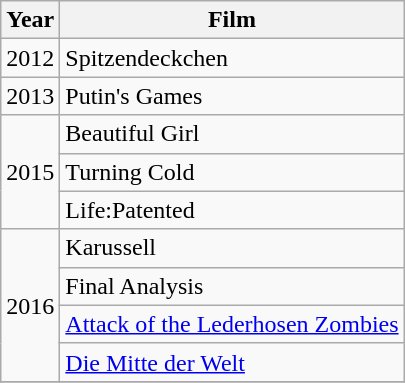<table class="wikitable sortable" style=text-align:left>
<tr>
<th scope="col">Year</th>
<th scope="col">Film</th>
</tr>
<tr>
<td>2012</td>
<td>Spitzendeckchen</td>
</tr>
<tr>
<td>2013</td>
<td>Putin's Games</td>
</tr>
<tr>
<td rowspan="3">2015</td>
<td>Beautiful Girl</td>
</tr>
<tr>
<td>Turning Cold</td>
</tr>
<tr>
<td>Life:Patented</td>
</tr>
<tr>
<td rowspan="4">2016</td>
<td>Karussell</td>
</tr>
<tr>
<td>Final Analysis</td>
</tr>
<tr>
<td><a href='#'>Attack of the Lederhosen Zombies</a></td>
</tr>
<tr>
<td><a href='#'>Die Mitte der Welt</a></td>
</tr>
<tr>
</tr>
</table>
